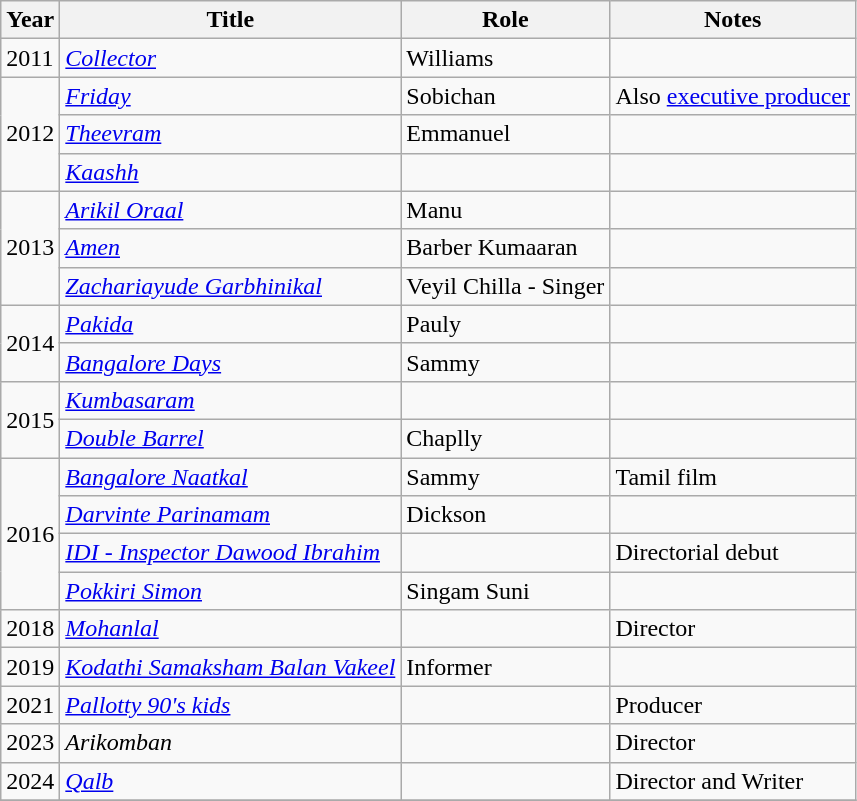<table class="wikitable sortable">
<tr>
<th>Year</th>
<th>Title</th>
<th>Role</th>
<th class="unsortable">Notes</th>
</tr>
<tr>
<td>2011</td>
<td><em><a href='#'>Collector</a></em></td>
<td>Williams</td>
<td></td>
</tr>
<tr>
<td rowspan=3>2012</td>
<td><em><a href='#'>Friday</a></em></td>
<td>Sobichan</td>
<td>Also <a href='#'>executive producer</a></td>
</tr>
<tr>
<td><em><a href='#'>Theevram</a></em></td>
<td>Emmanuel</td>
<td></td>
</tr>
<tr>
<td><em><a href='#'>Kaashh</a></em></td>
<td></td>
<td></td>
</tr>
<tr>
<td rowspan=3>2013</td>
<td><em><a href='#'>Arikil Oraal</a></em></td>
<td>Manu</td>
<td></td>
</tr>
<tr>
<td><em><a href='#'>Amen</a></em></td>
<td>Barber Kumaaran</td>
<td></td>
</tr>
<tr>
<td><em><a href='#'>Zachariayude Garbhinikal</a></em></td>
<td>Veyil Chilla - Singer</td>
<td></td>
</tr>
<tr>
<td rowspan=2>2014</td>
<td><em><a href='#'>Pakida</a></em></td>
<td>Pauly</td>
<td></td>
</tr>
<tr>
<td><em><a href='#'>Bangalore Days</a></em></td>
<td>Sammy</td>
<td></td>
</tr>
<tr>
<td rowspan=2>2015</td>
<td><em><a href='#'>Kumbasaram</a></em></td>
<td></td>
<td></td>
</tr>
<tr>
<td><em><a href='#'>Double Barrel</a></em></td>
<td>Chaplly</td>
<td></td>
</tr>
<tr>
<td rowspan=4>2016</td>
<td><em><a href='#'>Bangalore Naatkal</a></em></td>
<td>Sammy</td>
<td>Tamil film</td>
</tr>
<tr>
<td><em><a href='#'>Darvinte Parinamam</a></em></td>
<td>Dickson</td>
<td></td>
</tr>
<tr>
<td><em><a href='#'>IDI - Inspector Dawood Ibrahim</a></em></td>
<td></td>
<td>Directorial debut</td>
</tr>
<tr>
<td><em><a href='#'>Pokkiri Simon</a></em></td>
<td>Singam Suni</td>
<td></td>
</tr>
<tr>
<td rowspan=1>2018</td>
<td><em><a href='#'>Mohanlal</a></em></td>
<td></td>
<td>Director</td>
</tr>
<tr>
<td>2019</td>
<td><em><a href='#'>Kodathi Samaksham Balan Vakeel</a></em></td>
<td>Informer</td>
<td></td>
</tr>
<tr>
<td>2021</td>
<td><em><a href='#'>Pallotty 90's kids</a></em></td>
<td></td>
<td>Producer</td>
</tr>
<tr>
<td>2023</td>
<td><em>Arikomban</em></td>
<td></td>
<td>Director</td>
</tr>
<tr>
<td>2024</td>
<td><em><a href='#'>Qalb</a></em></td>
<td></td>
<td>Director and Writer</td>
</tr>
<tr>
</tr>
</table>
